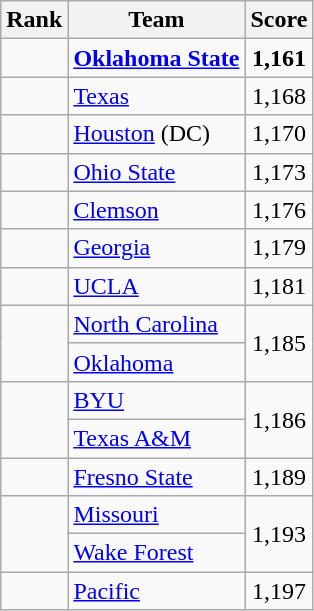<table class="wikitable sortable" style="text-align:center">
<tr>
<th dat-sort-type=number>Rank</th>
<th>Team</th>
<th>Score</th>
</tr>
<tr>
<td></td>
<td align=left><strong><a href='#'>Oklahoma State</a></strong></td>
<td><strong>1,161</strong></td>
</tr>
<tr>
<td></td>
<td align=left><a href='#'>Texas</a></td>
<td>1,168</td>
</tr>
<tr>
<td></td>
<td align=left><a href='#'>Houston</a> (DC)</td>
<td>1,170</td>
</tr>
<tr>
<td></td>
<td align=left><a href='#'>Ohio State</a></td>
<td>1,173</td>
</tr>
<tr>
<td></td>
<td align=left><a href='#'>Clemson</a></td>
<td>1,176</td>
</tr>
<tr>
<td></td>
<td align=left><a href='#'>Georgia</a></td>
<td>1,179</td>
</tr>
<tr>
<td></td>
<td align=left><a href='#'>UCLA</a></td>
<td>1,181</td>
</tr>
<tr>
<td rowspan=2></td>
<td align=left><a href='#'>North Carolina</a></td>
<td rowspan=2>1,185</td>
</tr>
<tr>
<td align=left><a href='#'>Oklahoma</a></td>
</tr>
<tr>
<td rowspan=2></td>
<td align=left><a href='#'>BYU</a></td>
<td rowspan=2>1,186</td>
</tr>
<tr>
<td align=left><a href='#'>Texas A&M</a></td>
</tr>
<tr>
<td></td>
<td align=left><a href='#'>Fresno State</a></td>
<td>1,189</td>
</tr>
<tr>
<td rowspan=2></td>
<td align=left><a href='#'>Missouri</a></td>
<td rowspan=2>1,193</td>
</tr>
<tr>
<td align=left><a href='#'>Wake Forest</a></td>
</tr>
<tr>
<td></td>
<td align=left><a href='#'>Pacific</a></td>
<td>1,197</td>
</tr>
</table>
